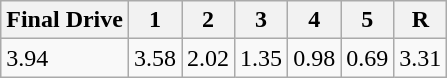<table class=wikitable>
<tr>
<th>Final Drive</th>
<th>1</th>
<th>2</th>
<th>3</th>
<th>4</th>
<th>5</th>
<th>R</th>
</tr>
<tr>
<td rowspan=2>3.94</td>
<td rowspan=2>3.58</td>
<td rowspan=2>2.02</td>
<td rowspan=2>1.35</td>
<td rowspan=2>0.98</td>
<td rowspan=2>0.69</td>
<td rowspan=2>3.31</td>
</tr>
</table>
